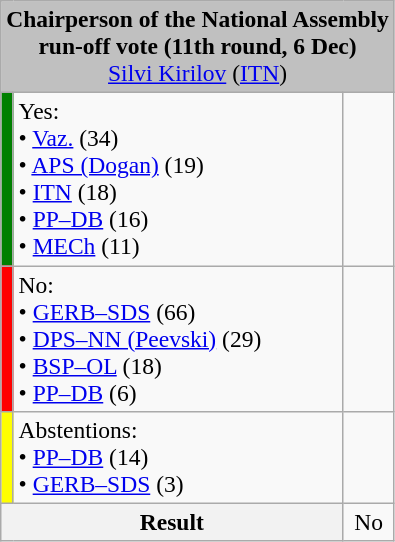<table class="wikitable mw-collapsible mw-collapsed" style="text-align:center; font-size:98%;">
<tr>
<td colspan="3" align="center" bgcolor="#C0C0C0"><strong>Chairperson of the National Assembly<br> run-off vote (11th round, 6 Dec)</strong><br><a href='#'>Silvi Kirilov</a> (<a href='#'>ITN</a>)</td>
</tr>
<tr>
<th style="width:1px; background:green;"></th>
<td style="text-align:left;">Yes:<br>• <a href='#'>Vaz.</a> (34)<br>• <a href='#'>APS (Dogan)</a> (19)<br>• <a href='#'>ITN</a> (18)<br>• <a href='#'>PP–DB</a> (16)<br>• <a href='#'>MECh</a> (11)<br></td>
<td></td>
</tr>
<tr>
<th style="background:red;"></th>
<td style="text-align:left;">No:<br>• <a href='#'>GERB–SDS</a> (66)<br>• <a href='#'>DPS–NN (Peevski)</a> (29)<br>• <a href='#'>BSP–OL</a> (18)<br>• <a href='#'>PP–DB</a> (6)</td>
<td></td>
</tr>
<tr>
<th style="background:yellow;"></th>
<td style="text-align:left;">Abstentions:<br>• <a href='#'>PP–DB</a> (14)<br>• <a href='#'>GERB–SDS</a> (3)</td>
<td></td>
</tr>
<tr>
<th colspan="2">Result</th>
<td>No <br></td>
</tr>
</table>
